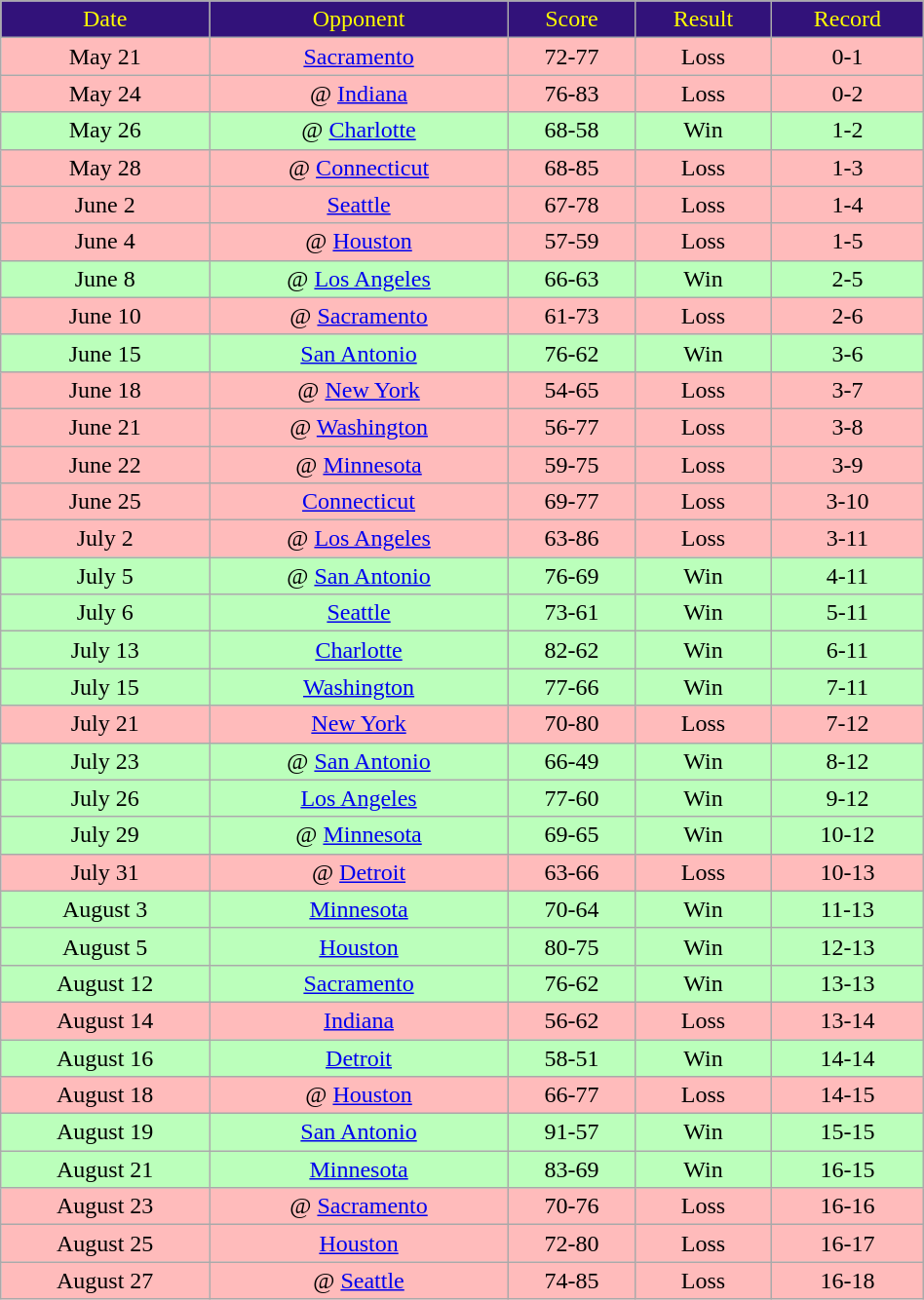<table class="wikitable" width="50%">
<tr align="center" style="background:#32127A; color:#FFFF00;">
<td>Date</td>
<td>Opponent</td>
<td>Score</td>
<td>Result</td>
<td>Record</td>
</tr>
<tr align="center" bgcolor="ffbbbb">
<td>May 21</td>
<td><a href='#'>Sacramento</a></td>
<td>72-77</td>
<td>Loss</td>
<td>0-1</td>
</tr>
<tr align="center" bgcolor="ffbbbb">
<td>May 24</td>
<td>@ <a href='#'>Indiana</a></td>
<td>76-83</td>
<td>Loss</td>
<td>0-2</td>
</tr>
<tr align="center" bgcolor="bbffbb">
<td>May 26</td>
<td>@ <a href='#'>Charlotte</a></td>
<td>68-58</td>
<td>Win</td>
<td>1-2</td>
</tr>
<tr align="center" bgcolor="ffbbbb">
<td>May 28</td>
<td>@ <a href='#'>Connecticut</a></td>
<td>68-85</td>
<td>Loss</td>
<td>1-3</td>
</tr>
<tr align="center" bgcolor="ffbbbb">
<td>June 2</td>
<td><a href='#'>Seattle</a></td>
<td>67-78</td>
<td>Loss</td>
<td>1-4</td>
</tr>
<tr align="center" bgcolor="ffbbbb">
<td>June 4</td>
<td>@ <a href='#'>Houston</a></td>
<td>57-59</td>
<td>Loss</td>
<td>1-5</td>
</tr>
<tr align="center" bgcolor="bbffbb">
<td>June 8</td>
<td>@ <a href='#'>Los Angeles</a></td>
<td>66-63</td>
<td>Win</td>
<td>2-5</td>
</tr>
<tr align="center" bgcolor="ffbbbb">
<td>June 10</td>
<td>@ <a href='#'>Sacramento</a></td>
<td>61-73</td>
<td>Loss</td>
<td>2-6</td>
</tr>
<tr align="center" bgcolor="bbffbb">
<td>June 15</td>
<td><a href='#'>San Antonio</a></td>
<td>76-62</td>
<td>Win</td>
<td>3-6</td>
</tr>
<tr align="center" bgcolor="ffbbbb">
<td>June 18</td>
<td>@ <a href='#'>New York</a></td>
<td>54-65</td>
<td>Loss</td>
<td>3-7</td>
</tr>
<tr align="center" bgcolor="ffbbbb">
<td>June 21</td>
<td>@ <a href='#'>Washington</a></td>
<td>56-77</td>
<td>Loss</td>
<td>3-8</td>
</tr>
<tr align="center" bgcolor="ffbbbb">
<td>June 22</td>
<td>@ <a href='#'>Minnesota</a></td>
<td>59-75</td>
<td>Loss</td>
<td>3-9</td>
</tr>
<tr align="center" bgcolor="ffbbbb">
<td>June 25</td>
<td><a href='#'>Connecticut</a></td>
<td>69-77</td>
<td>Loss</td>
<td>3-10</td>
</tr>
<tr align="center" bgcolor="ffbbbb">
<td>July 2</td>
<td>@ <a href='#'>Los Angeles</a></td>
<td>63-86</td>
<td>Loss</td>
<td>3-11</td>
</tr>
<tr align="center" bgcolor="bbffbb">
<td>July 5</td>
<td>@ <a href='#'>San Antonio</a></td>
<td>76-69</td>
<td>Win</td>
<td>4-11</td>
</tr>
<tr align="center" bgcolor="bbffbb">
<td>July 6</td>
<td><a href='#'>Seattle</a></td>
<td>73-61</td>
<td>Win</td>
<td>5-11</td>
</tr>
<tr align="center" bgcolor="bbffbb">
<td>July 13</td>
<td><a href='#'>Charlotte</a></td>
<td>82-62</td>
<td>Win</td>
<td>6-11</td>
</tr>
<tr align="center" bgcolor="bbffbb">
<td>July 15</td>
<td><a href='#'>Washington</a></td>
<td>77-66</td>
<td>Win</td>
<td>7-11</td>
</tr>
<tr align="center" bgcolor="ffbbbb">
<td>July 21</td>
<td><a href='#'>New York</a></td>
<td>70-80</td>
<td>Loss</td>
<td>7-12</td>
</tr>
<tr align="center" bgcolor="bbffbb">
<td>July 23</td>
<td>@ <a href='#'>San Antonio</a></td>
<td>66-49</td>
<td>Win</td>
<td>8-12</td>
</tr>
<tr align="center" bgcolor="bbffbb">
<td>July 26</td>
<td><a href='#'>Los Angeles</a></td>
<td>77-60</td>
<td>Win</td>
<td>9-12</td>
</tr>
<tr align="center" bgcolor="bbffbb">
<td>July 29</td>
<td>@ <a href='#'>Minnesota</a></td>
<td>69-65</td>
<td>Win</td>
<td>10-12</td>
</tr>
<tr align="center" bgcolor="ffbbbb">
<td>July 31</td>
<td>@ <a href='#'>Detroit</a></td>
<td>63-66</td>
<td>Loss</td>
<td>10-13</td>
</tr>
<tr align="center" bgcolor="bbffbb">
<td>August 3</td>
<td><a href='#'>Minnesota</a></td>
<td>70-64</td>
<td>Win</td>
<td>11-13</td>
</tr>
<tr align="center" bgcolor="bbffbb">
<td>August 5</td>
<td><a href='#'>Houston</a></td>
<td>80-75</td>
<td>Win</td>
<td>12-13</td>
</tr>
<tr align="center" bgcolor="bbffbb">
<td>August 12</td>
<td><a href='#'>Sacramento</a></td>
<td>76-62</td>
<td>Win</td>
<td>13-13</td>
</tr>
<tr align="center" bgcolor="ffbbbb">
<td>August 14</td>
<td><a href='#'>Indiana</a></td>
<td>56-62</td>
<td>Loss</td>
<td>13-14</td>
</tr>
<tr align="center" bgcolor="bbffbb">
<td>August 16</td>
<td><a href='#'>Detroit</a></td>
<td>58-51</td>
<td>Win</td>
<td>14-14</td>
</tr>
<tr align="center" bgcolor="ffbbbb">
<td>August 18</td>
<td>@ <a href='#'>Houston</a></td>
<td>66-77</td>
<td>Loss</td>
<td>14-15</td>
</tr>
<tr align="center" bgcolor="bbffbb">
<td>August 19</td>
<td><a href='#'>San Antonio</a></td>
<td>91-57</td>
<td>Win</td>
<td>15-15</td>
</tr>
<tr align="center" bgcolor="bbffbb">
<td>August 21</td>
<td><a href='#'>Minnesota</a></td>
<td>83-69</td>
<td>Win</td>
<td>16-15</td>
</tr>
<tr align="center" bgcolor="ffbbbb">
<td>August 23</td>
<td>@ <a href='#'>Sacramento</a></td>
<td>70-76</td>
<td>Loss</td>
<td>16-16</td>
</tr>
<tr align="center" bgcolor="ffbbbb">
<td>August 25</td>
<td><a href='#'>Houston</a></td>
<td>72-80</td>
<td>Loss</td>
<td>16-17</td>
</tr>
<tr align="center" bgcolor="ffbbbb">
<td>August 27</td>
<td>@ <a href='#'>Seattle</a></td>
<td>74-85</td>
<td>Loss</td>
<td>16-18</td>
</tr>
</table>
